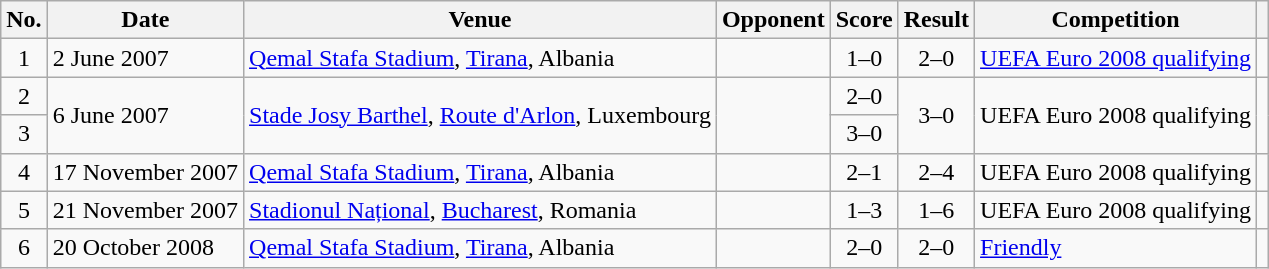<table class="wikitable sortable">
<tr>
<th scope="col">No.</th>
<th scope="col" data-sort-type="date">Date</th>
<th scope="col">Venue</th>
<th scope="col">Opponent</th>
<th scope="col">Score</th>
<th scope="col">Result</th>
<th scope="col">Competition</th>
<th scope="col" class="unsortable"></th>
</tr>
<tr>
<td style="text-align:center">1</td>
<td>2 June 2007</td>
<td><a href='#'>Qemal Stafa Stadium</a>, <a href='#'>Tirana</a>, Albania</td>
<td></td>
<td style="text-align:center">1–0</td>
<td style="text-align:center">2–0</td>
<td><a href='#'>UEFA Euro 2008 qualifying</a></td>
<td></td>
</tr>
<tr>
<td style="text-align:center">2</td>
<td rowspan="2">6 June 2007</td>
<td rowspan="2"><a href='#'>Stade Josy Barthel</a>, <a href='#'>Route d'Arlon</a>, Luxembourg</td>
<td rowspan="2"></td>
<td style="text-align:center">2–0</td>
<td align="center" rowspan="2">3–0</td>
<td rowspan="2">UEFA Euro 2008 qualifying</td>
<td rowspan="2"></td>
</tr>
<tr>
<td style="text-align:center">3</td>
<td align="center">3–0</td>
</tr>
<tr>
<td style="text-align:center">4</td>
<td>17 November 2007</td>
<td><a href='#'>Qemal Stafa Stadium</a>, <a href='#'>Tirana</a>, Albania</td>
<td></td>
<td style="text-align:center">2–1</td>
<td style="text-align:center">2–4</td>
<td>UEFA Euro 2008 qualifying</td>
<td></td>
</tr>
<tr>
<td style="text-align:center">5</td>
<td>21 November 2007</td>
<td><a href='#'>Stadionul Național</a>, <a href='#'>Bucharest</a>, Romania</td>
<td></td>
<td style="text-align:center">1–3</td>
<td style="text-align:center">1–6</td>
<td>UEFA Euro 2008 qualifying</td>
<td></td>
</tr>
<tr>
<td style="text-align:center">6</td>
<td>20 October 2008</td>
<td><a href='#'>Qemal Stafa Stadium</a>, <a href='#'>Tirana</a>, Albania</td>
<td></td>
<td style="text-align:center">2–0</td>
<td style="text-align:center">2–0</td>
<td><a href='#'>Friendly</a></td>
<td></td>
</tr>
</table>
